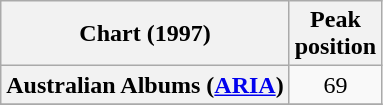<table class="wikitable sortable plainrowheaders">
<tr>
<th scope="col">Chart (1997)</th>
<th scope="col">Peak<br>position</th>
</tr>
<tr>
<th scope="row">Australian Albums (<a href='#'>ARIA</a>)</th>
<td style="text-align:center;">69</td>
</tr>
<tr>
</tr>
</table>
